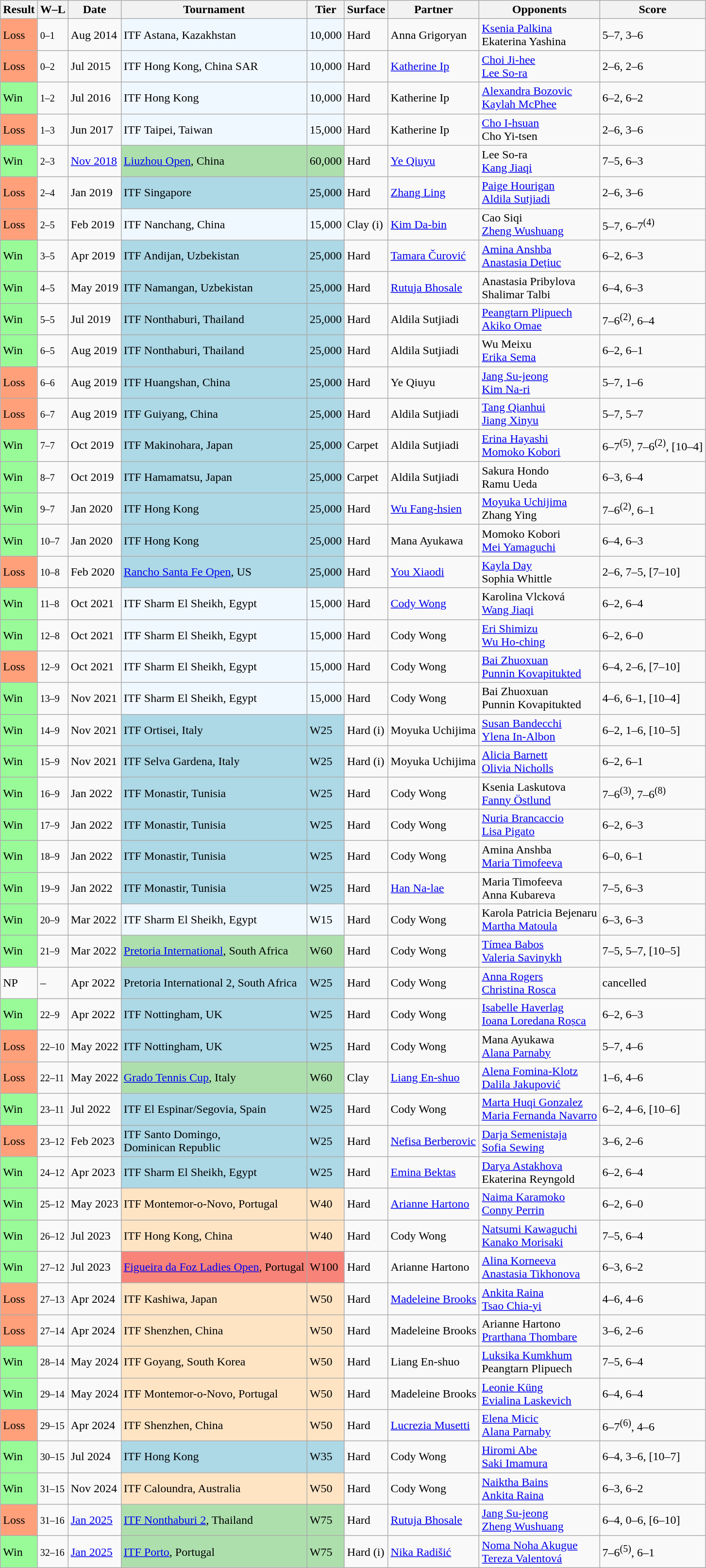<table class="sortable wikitable">
<tr>
<th>Result</th>
<th class="unsortable">W–L</th>
<th>Date</th>
<th>Tournament</th>
<th>Tier</th>
<th>Surface</th>
<th>Partner</th>
<th>Opponents</th>
<th class="unsortable">Score</th>
</tr>
<tr>
<td bgcolor="FFA07A">Loss</td>
<td><small>0–1</small></td>
<td>Aug 2014</td>
<td style="background:#f0f8ff;">ITF Astana, Kazakhstan</td>
<td style="background:#f0f8ff;">10,000</td>
<td>Hard</td>
<td> Anna Grigoryan</td>
<td> <a href='#'>Ksenia Palkina</a><br> Ekaterina Yashina</td>
<td>5–7, 3–6</td>
</tr>
<tr>
<td bgcolor="FFA07A">Loss</td>
<td><small>0–2</small></td>
<td>Jul 2015</td>
<td style="background:#f0f8ff;">ITF Hong Kong, China SAR</td>
<td style="background:#f0f8ff;">10,000</td>
<td>Hard</td>
<td> <a href='#'>Katherine Ip</a></td>
<td> <a href='#'>Choi Ji-hee</a><br> <a href='#'>Lee So-ra</a></td>
<td>2–6, 2–6</td>
</tr>
<tr>
<td style="background:#98fb98;">Win</td>
<td><small>1–2</small></td>
<td>Jul 2016</td>
<td style="background:#f0f8ff;">ITF Hong Kong</td>
<td style="background:#f0f8ff;">10,000</td>
<td>Hard</td>
<td> Katherine Ip</td>
<td> <a href='#'>Alexandra Bozovic</a><br> <a href='#'>Kaylah McPhee</a></td>
<td>6–2, 6–2</td>
</tr>
<tr>
<td bgcolor="FFA07A">Loss</td>
<td><small>1–3</small></td>
<td>Jun 2017</td>
<td style="background:#f0f8ff;">ITF Taipei, Taiwan</td>
<td style="background:#f0f8ff;">15,000</td>
<td>Hard</td>
<td> Katherine Ip</td>
<td> <a href='#'>Cho I-hsuan</a><br> Cho Yi-tsen</td>
<td>2–6, 3–6</td>
</tr>
<tr>
<td style="background:#98fb98;">Win</td>
<td><small>2–3</small></td>
<td><a href='#'>Nov 2018</a></td>
<td style="background:#addfad;"><a href='#'>Liuzhou Open</a>, China</td>
<td style="background:#addfad;">60,000</td>
<td>Hard</td>
<td> <a href='#'>Ye Qiuyu</a></td>
<td> Lee So-ra<br> <a href='#'>Kang Jiaqi</a></td>
<td>7–5, 6–3</td>
</tr>
<tr>
<td bgcolor="FFA07A">Loss</td>
<td><small>2–4</small></td>
<td>Jan 2019</td>
<td style="background:lightblue;">ITF Singapore</td>
<td style="background:lightblue;">25,000</td>
<td>Hard</td>
<td> <a href='#'>Zhang Ling</a></td>
<td> <a href='#'>Paige Hourigan</a><br> <a href='#'>Aldila Sutjiadi</a></td>
<td>2–6, 3–6</td>
</tr>
<tr>
<td bgcolor="FFA07A">Loss</td>
<td><small>2–5</small></td>
<td>Feb 2019</td>
<td style="background:#f0f8ff;">ITF Nanchang, China</td>
<td style="background:#f0f8ff;">15,000</td>
<td>Clay (i)</td>
<td> <a href='#'>Kim Da-bin</a></td>
<td> Cao Siqi<br> <a href='#'>Zheng Wushuang</a></td>
<td>5–7, 6–7<sup>(4)</sup></td>
</tr>
<tr>
<td style="background:#98fb98;">Win</td>
<td><small>3–5</small></td>
<td>Apr 2019</td>
<td style="background:lightblue;">ITF Andijan, Uzbekistan</td>
<td style="background:lightblue;">25,000</td>
<td>Hard</td>
<td> <a href='#'>Tamara Čurović</a></td>
<td> <a href='#'>Amina Anshba</a><br> <a href='#'>Anastasia Dețiuc</a></td>
<td>6–2, 6–3</td>
</tr>
<tr>
<td style="background:#98fb98;">Win</td>
<td><small>4–5</small></td>
<td>May 2019</td>
<td style="background:lightblue;">ITF Namangan, Uzbekistan</td>
<td style="background:lightblue;">25,000</td>
<td>Hard</td>
<td> <a href='#'>Rutuja Bhosale</a></td>
<td> Anastasia Pribylova<br> Shalimar Talbi</td>
<td>6–4, 6–3</td>
</tr>
<tr>
<td style="background:#98fb98;">Win</td>
<td><small>5–5</small></td>
<td>Jul 2019</td>
<td style="background:lightblue;">ITF Nonthaburi, Thailand</td>
<td style="background:lightblue;">25,000</td>
<td>Hard</td>
<td> Aldila Sutjiadi</td>
<td> <a href='#'>Peangtarn Plipuech</a><br> <a href='#'>Akiko Omae</a></td>
<td>7–6<sup>(2)</sup>, 6–4</td>
</tr>
<tr>
<td style="background:#98fb98;">Win</td>
<td><small>6–5</small></td>
<td>Aug 2019</td>
<td style="background:lightblue;">ITF Nonthaburi, Thailand</td>
<td style="background:lightblue;">25,000</td>
<td>Hard</td>
<td> Aldila Sutjiadi</td>
<td> Wu Meixu<br> <a href='#'>Erika Sema</a></td>
<td>6–2, 6–1</td>
</tr>
<tr>
<td bgcolor="FFA07A">Loss</td>
<td><small>6–6</small></td>
<td>Aug 2019</td>
<td style="background:lightblue;">ITF Huangshan, China</td>
<td style="background:lightblue;">25,000</td>
<td>Hard</td>
<td> Ye Qiuyu</td>
<td> <a href='#'>Jang Su-jeong</a><br> <a href='#'>Kim Na-ri</a></td>
<td>5–7, 1–6</td>
</tr>
<tr>
<td style="background:#ffa07a;">Loss</td>
<td><small>6–7</small></td>
<td>Aug 2019</td>
<td style="background:lightblue;">ITF Guiyang, China</td>
<td style="background:lightblue;">25,000</td>
<td>Hard</td>
<td> Aldila Sutjiadi</td>
<td> <a href='#'>Tang Qianhui</a><br> <a href='#'>Jiang Xinyu</a></td>
<td>5–7, 5–7</td>
</tr>
<tr>
<td style="background:#98fb98;">Win</td>
<td><small>7–7</small></td>
<td>Oct 2019</td>
<td style="background:lightblue;">ITF Makinohara, Japan</td>
<td style="background:lightblue;">25,000</td>
<td>Carpet</td>
<td> Aldila Sutjiadi</td>
<td> <a href='#'>Erina Hayashi</a><br> <a href='#'>Momoko Kobori</a></td>
<td>6–7<sup>(5)</sup>, 7–6<sup>(2)</sup>, [10–4]</td>
</tr>
<tr>
<td style="background:#98fb98;">Win</td>
<td><small>8–7</small></td>
<td>Oct 2019</td>
<td style="background:lightblue;">ITF Hamamatsu, Japan</td>
<td style="background:lightblue;">25,000</td>
<td>Carpet</td>
<td> Aldila Sutjiadi</td>
<td> Sakura Hondo<br> Ramu Ueda</td>
<td>6–3, 6–4</td>
</tr>
<tr>
<td bgcolor=98FB98>Win</td>
<td><small>9–7</small></td>
<td>Jan 2020</td>
<td style="background:lightblue;">ITF Hong Kong</td>
<td style="background:lightblue;">25,000</td>
<td>Hard</td>
<td> <a href='#'>Wu Fang-hsien</a></td>
<td> <a href='#'>Moyuka Uchijima</a><br> Zhang Ying</td>
<td>7–6<sup>(2)</sup>, 6–1</td>
</tr>
<tr>
<td bgcolor=98FB98>Win</td>
<td><small>10–7</small></td>
<td>Jan 2020</td>
<td style="background:lightblue;">ITF Hong Kong</td>
<td style="background:lightblue;">25,000</td>
<td>Hard</td>
<td> Mana Ayukawa</td>
<td> Momoko Kobori<br> <a href='#'>Mei Yamaguchi</a></td>
<td>6–4, 6–3</td>
</tr>
<tr>
<td style="background:#ffa07a;">Loss</td>
<td><small>10–8</small></td>
<td>Feb 2020</td>
<td style="background:lightblue;"><a href='#'>Rancho Santa Fe Open</a>, US</td>
<td style="background:lightblue;">25,000</td>
<td>Hard</td>
<td> <a href='#'>You Xiaodi</a></td>
<td> <a href='#'>Kayla Day</a><br> Sophia Whittle</td>
<td>2–6, 7–5, [7–10]</td>
</tr>
<tr>
<td bgcolor=#98fb98>Win</td>
<td><small>11–8</small></td>
<td>Oct 2021</td>
<td style="background:#f0f8ff;">ITF Sharm El Sheikh, Egypt</td>
<td style="background:#f0f8ff;">15,000</td>
<td>Hard</td>
<td> <a href='#'>Cody Wong</a></td>
<td> Karolina Vlcková<br> <a href='#'>Wang Jiaqi</a></td>
<td>6–2, 6–4</td>
</tr>
<tr>
<td bgcolor=#98fb98>Win</td>
<td><small>12–8</small></td>
<td>Oct 2021</td>
<td style="background:#f0f8ff;">ITF Sharm El Sheikh, Egypt</td>
<td style="background:#f0f8ff;">15,000</td>
<td>Hard</td>
<td> Cody Wong</td>
<td> <a href='#'>Eri Shimizu</a> <br> <a href='#'>Wu Ho-ching</a></td>
<td>6–2, 6–0</td>
</tr>
<tr>
<td style="background:#ffa07a;">Loss</td>
<td><small>12–9</small></td>
<td>Oct 2021</td>
<td style="background:#f0f8ff;">ITF Sharm El Sheikh, Egypt</td>
<td style="background:#f0f8ff;">15,000</td>
<td>Hard</td>
<td> Cody Wong</td>
<td> <a href='#'>Bai Zhuoxuan</a><br> <a href='#'>Punnin Kovapitukted</a></td>
<td>6–4, 2–6, [7–10]</td>
</tr>
<tr>
<td bgcolor=#98fb98>Win</td>
<td><small>13–9</small></td>
<td>Nov 2021</td>
<td style="background:#f0f8ff;">ITF Sharm El Sheikh, Egypt</td>
<td style="background:#f0f8ff;">15,000</td>
<td>Hard</td>
<td> Cody Wong</td>
<td> Bai Zhuoxuan<br> Punnin Kovapitukted</td>
<td>4–6, 6–1, [10–4]</td>
</tr>
<tr>
<td style="background:#98fb98;">Win</td>
<td><small>14–9</small></td>
<td>Nov 2021</td>
<td style="background:lightblue;">ITF Ortisei, Italy</td>
<td style="background:lightblue;">W25</td>
<td>Hard (i)</td>
<td> Moyuka Uchijima</td>
<td> <a href='#'>Susan Bandecchi</a><br> <a href='#'>Ylena In-Albon</a></td>
<td>6–2, 1–6, [10–5]</td>
</tr>
<tr>
<td style="background:#98fb98;">Win</td>
<td><small>15–9</small></td>
<td>Nov 2021</td>
<td style="background:lightblue;">ITF Selva Gardena, Italy</td>
<td style="background:lightblue;">W25</td>
<td>Hard (i)</td>
<td> Moyuka Uchijima</td>
<td> <a href='#'>Alicia Barnett</a><br> <a href='#'>Olivia Nicholls</a></td>
<td>6–2, 6–1</td>
</tr>
<tr>
<td style="background:#98fb98;">Win</td>
<td><small>16–9</small></td>
<td>Jan 2022</td>
<td style="background:lightblue;">ITF Monastir, Tunisia</td>
<td style="background:lightblue;">W25</td>
<td>Hard</td>
<td> Cody Wong</td>
<td> Ksenia Laskutova<br> <a href='#'>Fanny Östlund</a></td>
<td>7–6<sup>(3)</sup>, 7–6<sup>(8)</sup></td>
</tr>
<tr>
<td style="background:#98fb98;">Win</td>
<td><small>17–9</small></td>
<td>Jan 2022</td>
<td style="background:lightblue;">ITF Monastir, Tunisia</td>
<td style="background:lightblue;">W25</td>
<td>Hard</td>
<td> Cody Wong</td>
<td> <a href='#'>Nuria Brancaccio</a><br> <a href='#'>Lisa Pigato</a></td>
<td>6–2, 6–3</td>
</tr>
<tr>
<td style="background:#98fb98;">Win</td>
<td><small>18–9</small></td>
<td>Jan 2022</td>
<td style="background:lightblue;">ITF Monastir, Tunisia</td>
<td style="background:lightblue;">W25</td>
<td>Hard</td>
<td> Cody Wong</td>
<td> Amina Anshba<br> <a href='#'>Maria Timofeeva</a></td>
<td>6–0, 6–1</td>
</tr>
<tr>
<td style="background:#98fb98;">Win</td>
<td><small>19–9</small></td>
<td>Jan 2022</td>
<td style="background:lightblue;">ITF Monastir, Tunisia</td>
<td style="background:lightblue;">W25</td>
<td>Hard</td>
<td> <a href='#'>Han Na-lae</a></td>
<td> Maria Timofeeva<br> Anna Kubareva</td>
<td>7–5, 6–3</td>
</tr>
<tr>
<td style="background:#98fb98;">Win</td>
<td><small>20–9</small></td>
<td>Mar 2022</td>
<td style="background:#f0f8ff;">ITF Sharm El Sheikh, Egypt</td>
<td style="background:#f0f8ff;">W15</td>
<td>Hard</td>
<td> Cody Wong</td>
<td> Karola Patricia Bejenaru<br> <a href='#'>Martha Matoula</a></td>
<td>6–3, 6–3</td>
</tr>
<tr>
<td style="background:#98fb98;">Win</td>
<td><small>21–9</small></td>
<td>Mar 2022</td>
<td style="background:#addfad;"><a href='#'>Pretoria International</a>, South Africa</td>
<td style="background:#addfad;">W60</td>
<td>Hard</td>
<td> Cody Wong</td>
<td> <a href='#'>Tímea Babos</a><br> <a href='#'>Valeria Savinykh</a></td>
<td>7–5, 5–7, [10–5]</td>
</tr>
<tr>
<td>NP</td>
<td>–</td>
<td>Apr 2022</td>
<td style="background:lightblue;">Pretoria International 2, South Africa</td>
<td style="background:lightblue;">W25</td>
<td>Hard</td>
<td> Cody Wong</td>
<td> <a href='#'>Anna Rogers</a><br> <a href='#'>Christina Rosca</a></td>
<td>cancelled</td>
</tr>
<tr>
<td style="background:#98fb98;">Win</td>
<td><small>22–9</small></td>
<td>Apr 2022</td>
<td style="background:lightblue;">ITF Nottingham, UK</td>
<td style="background:lightblue;">W25</td>
<td>Hard</td>
<td> Cody Wong</td>
<td> <a href='#'>Isabelle Haverlag</a><br> <a href='#'>Ioana Loredana Roșca</a></td>
<td>6–2, 6–3</td>
</tr>
<tr>
<td style="background:#ffa07a;">Loss</td>
<td><small>22–10</small></td>
<td>May 2022</td>
<td style="background:lightblue;">ITF Nottingham, UK</td>
<td style="background:lightblue;">W25</td>
<td>Hard</td>
<td> Cody Wong</td>
<td> Mana Ayukawa<br> <a href='#'>Alana Parnaby</a></td>
<td>5–7, 4–6</td>
</tr>
<tr>
<td style="background:#ffa07a;">Loss</td>
<td><small>22–11</small></td>
<td>May 2022</td>
<td style="background:#addfad;"><a href='#'>Grado Tennis Cup</a>, Italy</td>
<td style="background:#addfad;">W60</td>
<td>Clay</td>
<td> <a href='#'>Liang En-shuo</a></td>
<td> <a href='#'>Alena Fomina-Klotz</a><br> <a href='#'>Dalila Jakupović</a></td>
<td>1–6, 4–6</td>
</tr>
<tr>
<td style="background:#98fb98;">Win</td>
<td><small>23–11</small></td>
<td>Jul 2022</td>
<td style="background:lightblue;">ITF El Espinar/Segovia, Spain</td>
<td style="background:lightblue;">W25</td>
<td>Hard</td>
<td> Cody Wong</td>
<td> <a href='#'>Marta Huqi Gonzalez</a><br> <a href='#'>Maria Fernanda Navarro</a></td>
<td>6–2, 4–6, [10–6]</td>
</tr>
<tr>
<td style="background:#ffa07a;">Loss</td>
<td><small>23–12</small></td>
<td>Feb 2023</td>
<td style="background:lightblue;">ITF Santo Domingo, <br>Dominican Republic</td>
<td style="background:lightblue;">W25</td>
<td>Hard</td>
<td> <a href='#'>Nefisa Berberovic</a></td>
<td> <a href='#'>Darja Semenistaja</a><br> <a href='#'>Sofia Sewing</a></td>
<td>3–6, 2–6</td>
</tr>
<tr>
<td style="background:#98fb98;">Win</td>
<td><small>24–12</small></td>
<td>Apr 2023</td>
<td style="background:lightblue;">ITF Sharm El Sheikh, Egypt</td>
<td style="background:lightblue;">W25</td>
<td>Hard</td>
<td> <a href='#'>Emina Bektas</a></td>
<td> <a href='#'>Darya Astakhova</a><br> Ekaterina Reyngold</td>
<td>6–2, 6–4</td>
</tr>
<tr>
<td style="background:#98fb98;">Win</td>
<td><small>25–12</small></td>
<td>May 2023</td>
<td style="background:#ffe4c4;">ITF Montemor-o-Novo, Portugal</td>
<td style="background:#ffe4c4;">W40</td>
<td>Hard</td>
<td> <a href='#'>Arianne Hartono</a></td>
<td> <a href='#'>Naima Karamoko</a><br> <a href='#'>Conny Perrin</a></td>
<td>6–2, 6–0</td>
</tr>
<tr>
<td style="background:#98fb98;">Win</td>
<td><small>26–12</small></td>
<td>Jul 2023</td>
<td style="background:#ffe4c4;">ITF Hong Kong, China</td>
<td style="background:#ffe4c4;">W40</td>
<td>Hard</td>
<td> Cody Wong</td>
<td> <a href='#'>Natsumi Kawaguchi</a><br> <a href='#'>Kanako Morisaki</a></td>
<td>7–5, 6–4</td>
</tr>
<tr>
<td style="background:#98fb98;">Win</td>
<td><small>27–12</small></td>
<td>Jul 2023</td>
<td style="background:#f88379;"><a href='#'>Figueira da Foz Ladies Open</a>, Portugal</td>
<td style="background:#f88379;">W100</td>
<td>Hard</td>
<td> Arianne Hartono</td>
<td> <a href='#'>Alina Korneeva</a><br> <a href='#'>Anastasia Tikhonova</a></td>
<td>6–3, 6–2</td>
</tr>
<tr>
<td style="background:#ffa07a;">Loss</td>
<td><small>27–13</small></td>
<td>Apr 2024</td>
<td style="background:#ffe4c4;">ITF Kashiwa, Japan</td>
<td style="background:#ffe4c4;">W50</td>
<td>Hard</td>
<td> <a href='#'>Madeleine Brooks</a></td>
<td> <a href='#'>Ankita Raina</a><br> <a href='#'>Tsao Chia-yi</a></td>
<td>4–6, 4–6</td>
</tr>
<tr>
<td style="background:#ffa07a;">Loss</td>
<td><small>27–14</small></td>
<td>Apr 2024</td>
<td style="background:#ffe4c4;">ITF Shenzhen, China</td>
<td style="background:#ffe4c4;">W50</td>
<td>Hard</td>
<td> Madeleine Brooks</td>
<td> Arianne Hartono<br> <a href='#'>Prarthana Thombare</a></td>
<td>3–6, 2–6</td>
</tr>
<tr>
<td style="background:#98fb98;">Win</td>
<td><small>28–14</small></td>
<td>May 2024</td>
<td style="background:#ffe4c4;">ITF Goyang, South Korea</td>
<td style="background:#ffe4c4;">W50</td>
<td>Hard</td>
<td> Liang En-shuo</td>
<td> <a href='#'>Luksika Kumkhum</a><br> Peangtarn Plipuech</td>
<td>7–5, 6–4</td>
</tr>
<tr>
<td style="background:#98fb98;">Win</td>
<td><small>29–14</small></td>
<td>May 2024</td>
<td style="background:#ffe4c4;">ITF Montemor-o-Novo, Portugal</td>
<td style="background:#ffe4c4;">W50</td>
<td>Hard</td>
<td> Madeleine Brooks</td>
<td> <a href='#'>Leonie Küng</a><br> <a href='#'>Evialina Laskevich</a></td>
<td>6–4, 6–4</td>
</tr>
<tr>
<td style="background:#ffa07a;">Loss</td>
<td><small>29–15</small></td>
<td>Apr 2024</td>
<td style="background:#ffe4c4;">ITF Shenzhen, China</td>
<td style="background:#ffe4c4;">W50</td>
<td>Hard</td>
<td> <a href='#'>Lucrezia Musetti</a></td>
<td> <a href='#'>Elena Micic</a><br> <a href='#'>Alana Parnaby</a></td>
<td>6–7<sup>(6)</sup>, 4–6</td>
</tr>
<tr>
<td style="background:#98fb98;">Win</td>
<td><small>30–15</small></td>
<td>Jul 2024</td>
<td style="background:lightblue;">ITF Hong Kong</td>
<td style="background:lightblue;">W35</td>
<td>Hard</td>
<td> Cody Wong</td>
<td> <a href='#'>Hiromi Abe</a><br> <a href='#'>Saki Imamura</a></td>
<td>6–4, 3–6, [10–7]</td>
</tr>
<tr>
<td style="background:#98fb98;">Win</td>
<td><small>31–15</small></td>
<td>Nov 2024</td>
<td style="background:#ffe4c4;">ITF Caloundra, Australia</td>
<td style="background:#ffe4c4;">W50</td>
<td>Hard</td>
<td> Cody Wong</td>
<td> <a href='#'>Naiktha Bains</a><br> <a href='#'>Ankita Raina</a></td>
<td>6–3, 6–2</td>
</tr>
<tr>
<td style="background:#ffa07a;">Loss</td>
<td><small>31–16</small></td>
<td><a href='#'>Jan 2025</a></td>
<td style="background:#addfad;"><a href='#'>ITF Nonthaburi 2</a>, Thailand</td>
<td style="background:#addfad;">W75</td>
<td>Hard</td>
<td> <a href='#'>Rutuja Bhosale</a></td>
<td> <a href='#'>Jang Su-jeong</a> <br>  <a href='#'>Zheng Wushuang</a></td>
<td>6–4, 0–6, [6–10]</td>
</tr>
<tr>
<td style="background:#98fb98;">Win</td>
<td><small>32–16</small></td>
<td><a href='#'>Jan 2025</a></td>
<td style="background:#addfad;"><a href='#'>ITF Porto</a>, Portugal</td>
<td style="background:#addfad;">W75</td>
<td>Hard (i)</td>
<td> <a href='#'>Nika Radišić</a></td>
<td> <a href='#'>Noma Noha Akugue</a> <br>  <a href='#'>Tereza Valentová</a></td>
<td>7–6<sup>(5)</sup>, 6–1</td>
</tr>
</table>
